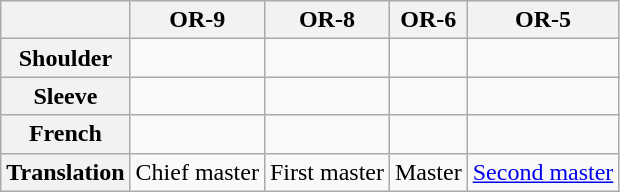<table class="wikitable plainrowheaders" style="text-align:center;" border="1">
<tr>
<th></th>
<th>OR-9</th>
<th>OR-8</th>
<th>OR-6</th>
<th>OR-5</th>
</tr>
<tr>
<th>Shoulder</th>
<td></td>
<td></td>
<td></td>
<td></td>
</tr>
<tr>
<th>Sleeve</th>
<td></td>
<td></td>
<td></td>
<td></td>
</tr>
<tr>
<th>French</th>
<td></td>
<td></td>
<td></td>
<td></td>
</tr>
<tr>
<th>Translation</th>
<td>Chief master</td>
<td>First master</td>
<td>Master</td>
<td><a href='#'>Second master</a></td>
</tr>
</table>
